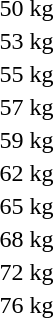<table>
<tr>
<td rowspan=2>50 kg<br></td>
<td rowspan=2></td>
<td rowspan=2></td>
<td></td>
</tr>
<tr>
<td></td>
</tr>
<tr>
<td rowspan=2>53 kg<br></td>
<td rowspan=2></td>
<td rowspan=2></td>
<td></td>
</tr>
<tr>
<td></td>
</tr>
<tr>
<td>55 kg<br></td>
<td></td>
<td></td>
<td></td>
</tr>
<tr>
<td rowspan=2>57 kg<br></td>
<td rowspan=2></td>
<td rowspan=2></td>
<td></td>
</tr>
<tr>
<td></td>
</tr>
<tr>
<td>59 kg<br></td>
<td></td>
<td></td>
<td></td>
</tr>
<tr>
<td rowspan=2>62 kg<br></td>
<td rowspan=2></td>
<td rowspan=2></td>
<td></td>
</tr>
<tr>
<td></td>
</tr>
<tr>
<td>65 kg<br></td>
<td></td>
<td></td>
<td></td>
</tr>
<tr>
<td rowspan=2>68 kg<br></td>
<td rowspan=2></td>
<td rowspan=2></td>
<td></td>
</tr>
<tr>
<td></td>
</tr>
<tr>
<td>72 kg<br></td>
<td></td>
<td></td>
<td></td>
</tr>
<tr>
<td rowspan=2>76 kg<br></td>
<td rowspan=2></td>
<td rowspan=2></td>
<td></td>
</tr>
<tr>
<td></td>
</tr>
</table>
